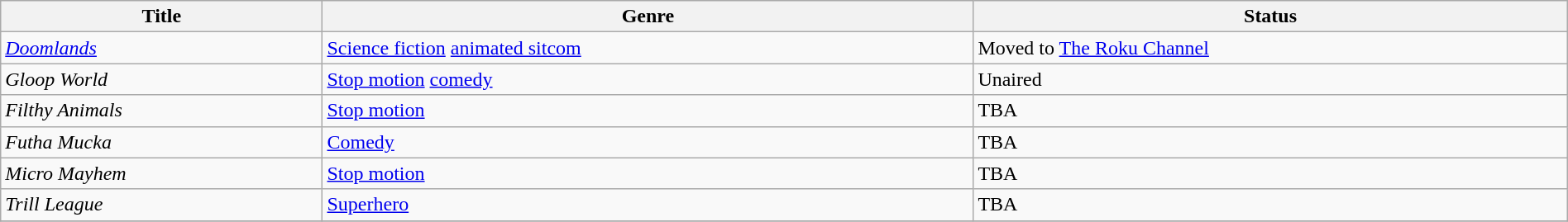<table class="wikitable sortable" style="width:100%;">
<tr>
<th>Title</th>
<th>Genre</th>
<th>Status</th>
</tr>
<tr>
<td><em><a href='#'>Doomlands</a></em></td>
<td><a href='#'>Science fiction</a> <a href='#'>animated sitcom</a></td>
<td>Moved to <a href='#'>The Roku Channel</a></td>
</tr>
<tr>
<td><em>Gloop World</em></td>
<td><a href='#'>Stop motion</a> <a href='#'>comedy</a></td>
<td>Unaired</td>
</tr>
<tr>
<td><em>Filthy Animals</em></td>
<td><a href='#'>Stop motion</a></td>
<td>TBA</td>
</tr>
<tr>
<td><em>Futha Mucka</em></td>
<td><a href='#'>Comedy</a></td>
<td>TBA</td>
</tr>
<tr>
<td><em>Micro Mayhem</em></td>
<td><a href='#'>Stop motion</a></td>
<td>TBA</td>
</tr>
<tr>
<td><em>Trill League</em></td>
<td><a href='#'>Superhero</a></td>
<td>TBA</td>
</tr>
<tr>
</tr>
</table>
